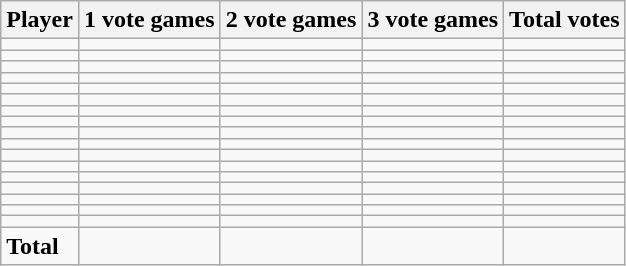<table class="wikitable">
<tr>
<th>Player</th>
<th>1 vote games</th>
<th>2 vote games</th>
<th>3 vote games</th>
<th>Total votes</th>
</tr>
<tr>
<td></td>
<td></td>
<td></td>
<td></td>
<td></td>
</tr>
<tr>
<td></td>
<td></td>
<td></td>
<td></td>
<td></td>
</tr>
<tr>
<td></td>
<td></td>
<td></td>
<td></td>
<td></td>
</tr>
<tr>
<td></td>
<td></td>
<td></td>
<td></td>
<td></td>
</tr>
<tr>
<td></td>
<td></td>
<td></td>
<td></td>
<td></td>
</tr>
<tr>
<td></td>
<td></td>
<td></td>
<td></td>
<td></td>
</tr>
<tr>
<td></td>
<td></td>
<td></td>
<td></td>
<td></td>
</tr>
<tr>
<td></td>
<td></td>
<td></td>
<td></td>
<td></td>
</tr>
<tr>
<td></td>
<td></td>
<td></td>
<td></td>
<td></td>
</tr>
<tr>
<td></td>
<td></td>
<td></td>
<td></td>
<td></td>
</tr>
<tr>
<td></td>
<td></td>
<td></td>
<td></td>
<td></td>
</tr>
<tr>
<td></td>
<td></td>
<td></td>
<td></td>
<td></td>
</tr>
<tr>
<td></td>
<td></td>
<td></td>
<td></td>
<td></td>
</tr>
<tr>
<td></td>
<td></td>
<td></td>
<td></td>
<td></td>
</tr>
<tr>
<td></td>
<td></td>
<td></td>
<td></td>
<td></td>
</tr>
<tr>
<td></td>
<td></td>
<td></td>
<td></td>
<td></td>
</tr>
<tr>
<td></td>
<td></td>
<td></td>
<td></td>
<td></td>
</tr>
<tr>
<td><strong>Total</strong></td>
<td></td>
<td></td>
<td></td>
<td></td>
</tr>
</table>
